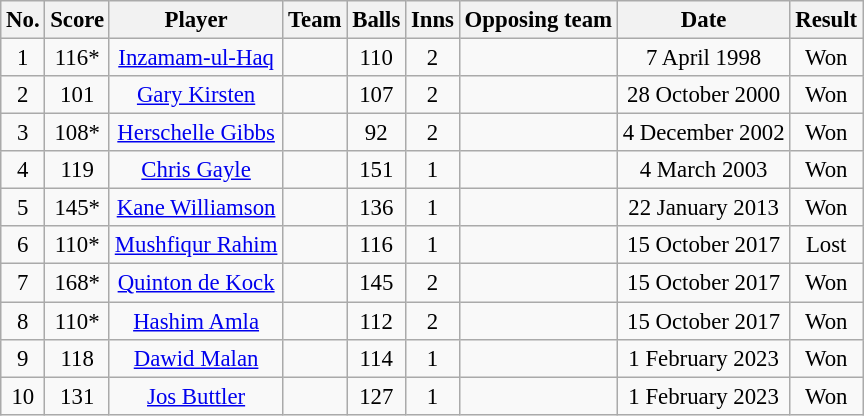<table class="wikitable sortable" style="font-size:95%">
<tr>
<th>No.</th>
<th>Score</th>
<th>Player</th>
<th>Team</th>
<th>Balls</th>
<th>Inns</th>
<th>Opposing team</th>
<th>Date</th>
<th>Result</th>
</tr>
<tr align="center">
<td>1</td>
<td>116*</td>
<td><a href='#'>Inzamam-ul-Haq</a></td>
<td></td>
<td>110</td>
<td>2</td>
<td></td>
<td>7 April 1998</td>
<td>Won</td>
</tr>
<tr align="center">
<td>2</td>
<td>101</td>
<td><a href='#'>Gary Kirsten</a></td>
<td></td>
<td>107</td>
<td>2</td>
<td></td>
<td>28 October 2000</td>
<td>Won</td>
</tr>
<tr align="center">
<td>3</td>
<td>108*</td>
<td><a href='#'>Herschelle Gibbs</a></td>
<td></td>
<td>92</td>
<td>2</td>
<td></td>
<td>4 December 2002</td>
<td>Won</td>
</tr>
<tr align="center">
<td>4</td>
<td>119</td>
<td><a href='#'>Chris Gayle</a></td>
<td></td>
<td>151</td>
<td>1</td>
<td></td>
<td>4 March 2003</td>
<td>Won</td>
</tr>
<tr align="center">
<td>5</td>
<td>145*</td>
<td><a href='#'>Kane Williamson</a></td>
<td></td>
<td>136</td>
<td>1</td>
<td></td>
<td>22 January 2013</td>
<td>Won</td>
</tr>
<tr align="center">
<td>6</td>
<td>110*</td>
<td><a href='#'>Mushfiqur Rahim</a></td>
<td></td>
<td>116</td>
<td>1</td>
<td></td>
<td>15 October 2017</td>
<td>Lost</td>
</tr>
<tr align="center">
<td>7</td>
<td>168*</td>
<td><a href='#'>Quinton de Kock</a></td>
<td></td>
<td>145</td>
<td>2</td>
<td></td>
<td>15 October 2017</td>
<td>Won</td>
</tr>
<tr align="center">
<td>8</td>
<td>110*</td>
<td><a href='#'>Hashim Amla</a></td>
<td></td>
<td>112</td>
<td>2</td>
<td></td>
<td>15 October 2017</td>
<td>Won</td>
</tr>
<tr align="center">
<td>9</td>
<td>118</td>
<td><a href='#'>Dawid Malan</a></td>
<td></td>
<td>114</td>
<td>1</td>
<td></td>
<td>1 February 2023</td>
<td>Won</td>
</tr>
<tr align="center">
<td>10</td>
<td>131</td>
<td><a href='#'>Jos Buttler</a></td>
<td></td>
<td>127</td>
<td>1</td>
<td></td>
<td>1 February 2023</td>
<td>Won</td>
</tr>
</table>
